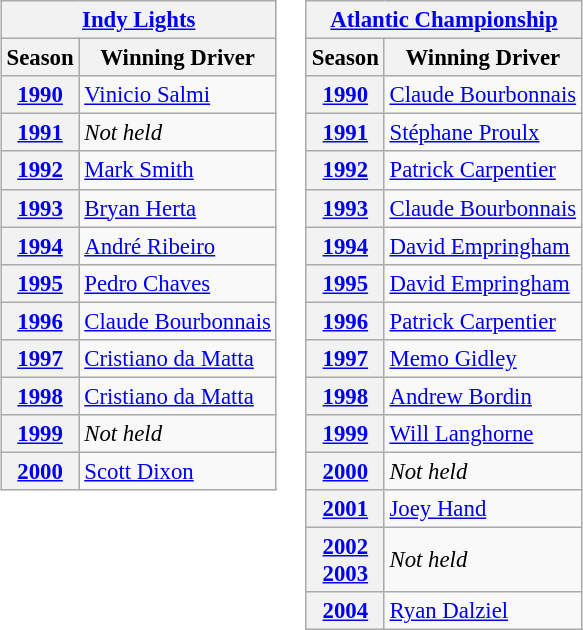<table>
<tr>
<td style="vertical-align:top;"><br><table class="wikitable" style="font-size: 95%;">
<tr>
<th colspan=2><a href='#'>Indy Lights</a></th>
</tr>
<tr>
<th>Season</th>
<th>Winning Driver</th>
</tr>
<tr>
<th><a href='#'>1990</a></th>
<td> <a href='#'>Vinicio Salmi</a></td>
</tr>
<tr>
<th><a href='#'>1991</a></th>
<td><em>Not held</em></td>
</tr>
<tr>
<th><a href='#'>1992</a></th>
<td> <a href='#'>Mark Smith</a></td>
</tr>
<tr>
<th><a href='#'>1993</a></th>
<td> <a href='#'>Bryan Herta</a></td>
</tr>
<tr>
<th><a href='#'>1994</a></th>
<td> <a href='#'>André Ribeiro</a></td>
</tr>
<tr>
<th><a href='#'>1995</a></th>
<td> <a href='#'>Pedro Chaves</a></td>
</tr>
<tr>
<th><a href='#'>1996</a></th>
<td> <a href='#'>Claude Bourbonnais</a></td>
</tr>
<tr>
<th><a href='#'>1997</a></th>
<td> <a href='#'>Cristiano da Matta</a></td>
</tr>
<tr>
<th><a href='#'>1998</a></th>
<td> <a href='#'>Cristiano da Matta</a></td>
</tr>
<tr>
<th><a href='#'>1999</a></th>
<td><em>Not held</em></td>
</tr>
<tr>
<th><a href='#'>2000</a></th>
<td> <a href='#'>Scott Dixon</a></td>
</tr>
</table>
</td>
<td style="vertical-align:top;"><br><table class="wikitable" style="font-size: 95%;">
<tr>
<th colspan=2><a href='#'>Atlantic Championship</a></th>
</tr>
<tr>
<th>Season</th>
<th>Winning Driver</th>
</tr>
<tr>
<th><a href='#'>1990</a></th>
<td> <a href='#'>Claude Bourbonnais</a></td>
</tr>
<tr>
<th><a href='#'>1991</a></th>
<td> <a href='#'>Stéphane Proulx</a></td>
</tr>
<tr>
<th><a href='#'>1992</a></th>
<td> <a href='#'>Patrick Carpentier</a></td>
</tr>
<tr>
<th><a href='#'>1993</a></th>
<td> <a href='#'>Claude Bourbonnais</a></td>
</tr>
<tr>
<th><a href='#'>1994</a></th>
<td> <a href='#'>David Empringham</a></td>
</tr>
<tr>
<th><a href='#'>1995</a></th>
<td> <a href='#'>David Empringham</a></td>
</tr>
<tr>
<th><a href='#'>1996</a></th>
<td> <a href='#'>Patrick Carpentier</a></td>
</tr>
<tr>
<th><a href='#'>1997</a></th>
<td> <a href='#'>Memo Gidley</a></td>
</tr>
<tr>
<th><a href='#'>1998</a></th>
<td> <a href='#'>Andrew Bordin</a></td>
</tr>
<tr>
<th><a href='#'>1999</a></th>
<td> <a href='#'>Will Langhorne</a></td>
</tr>
<tr>
<th><a href='#'>2000</a></th>
<td><em>Not held</em></td>
</tr>
<tr>
<th><a href='#'>2001</a></th>
<td> <a href='#'>Joey Hand</a></td>
</tr>
<tr>
<th><a href='#'>2002</a><br><a href='#'>2003</a></th>
<td><em>Not held</em></td>
</tr>
<tr>
<th><a href='#'>2004</a></th>
<td> <a href='#'>Ryan Dalziel</a></td>
</tr>
</table>
</td>
</tr>
</table>
